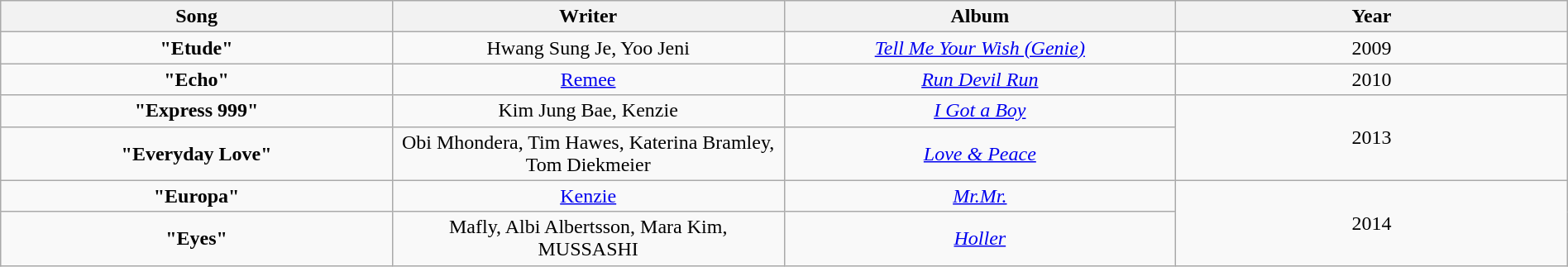<table class="wikitable" style="text-align:center; width:100%">
<tr>
<th style="width:25%">Song</th>
<th style="width:25%">Writer</th>
<th style="width:25%">Album</th>
<th style="width:25%">Year</th>
</tr>
<tr>
<td><strong>"Etude"</strong></td>
<td>Hwang Sung Je, Yoo Jeni</td>
<td><em><a href='#'>Tell Me Your Wish (Genie)</a></em></td>
<td>2009</td>
</tr>
<tr>
<td><strong>"Echo"</strong></td>
<td><a href='#'>Remee</a></td>
<td><em><a href='#'>Run Devil Run</a></em></td>
<td>2010</td>
</tr>
<tr>
<td><strong>"Express 999"</strong></td>
<td>Kim Jung Bae, Kenzie</td>
<td><em><a href='#'>I Got a Boy</a></em></td>
<td rowspan="2">2013</td>
</tr>
<tr>
<td><strong>"Everyday Love"</strong></td>
<td>Obi Mhondera, Tim Hawes, Katerina Bramley, Tom Diekmeier</td>
<td><em><a href='#'>Love & Peace</a></em></td>
</tr>
<tr>
<td><strong>"Europa"</strong></td>
<td><a href='#'>Kenzie</a></td>
<td><em><a href='#'>Mr.Mr.</a></em></td>
<td rowspan="2">2014</td>
</tr>
<tr>
<td><strong>"Eyes"</strong></td>
<td>Mafly, Albi Albertsson, Mara Kim, MUSSASHI</td>
<td><em><a href='#'>Holler</a></em></td>
</tr>
</table>
